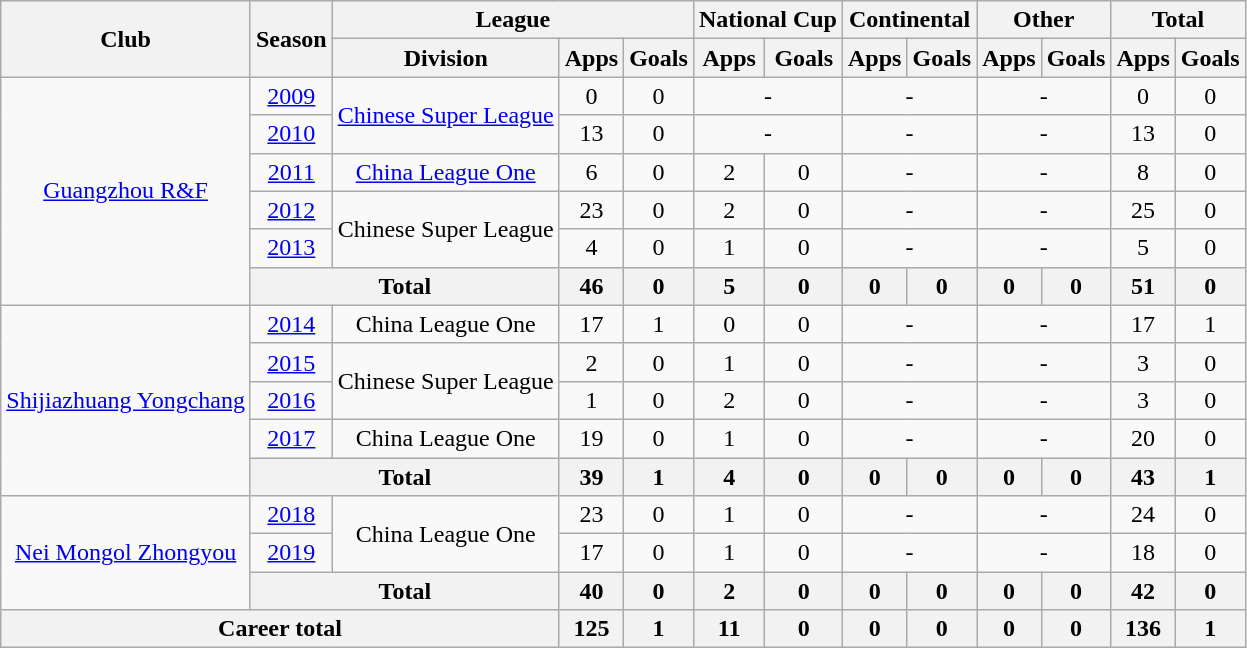<table class="wikitable" style="text-align: center">
<tr>
<th rowspan="2">Club</th>
<th rowspan="2">Season</th>
<th colspan="3">League</th>
<th colspan="2">National Cup</th>
<th colspan="2">Continental</th>
<th colspan="2">Other</th>
<th colspan="2">Total</th>
</tr>
<tr>
<th>Division</th>
<th>Apps</th>
<th>Goals</th>
<th>Apps</th>
<th>Goals</th>
<th>Apps</th>
<th>Goals</th>
<th>Apps</th>
<th>Goals</th>
<th>Apps</th>
<th>Goals</th>
</tr>
<tr>
<td rowspan=6><a href='#'>Guangzhou R&F</a></td>
<td><a href='#'>2009</a></td>
<td rowspan="2"><a href='#'>Chinese Super League</a></td>
<td>0</td>
<td>0</td>
<td colspan="2">-</td>
<td colspan="2">-</td>
<td colspan="2">-</td>
<td>0</td>
<td>0</td>
</tr>
<tr>
<td><a href='#'>2010</a></td>
<td>13</td>
<td>0</td>
<td colspan="2">-</td>
<td colspan="2">-</td>
<td colspan="2">-</td>
<td>13</td>
<td>0</td>
</tr>
<tr>
<td><a href='#'>2011</a></td>
<td><a href='#'>China League One</a></td>
<td>6</td>
<td>0</td>
<td>2</td>
<td>0</td>
<td colspan="2">-</td>
<td colspan="2">-</td>
<td>8</td>
<td>0</td>
</tr>
<tr>
<td><a href='#'>2012</a></td>
<td rowspan=2>Chinese Super League</td>
<td>23</td>
<td>0</td>
<td>2</td>
<td>0</td>
<td colspan="2">-</td>
<td colspan="2">-</td>
<td>25</td>
<td>0</td>
</tr>
<tr>
<td><a href='#'>2013</a></td>
<td>4</td>
<td>0</td>
<td>1</td>
<td>0</td>
<td colspan="2">-</td>
<td colspan="2">-</td>
<td>5</td>
<td>0</td>
</tr>
<tr>
<th colspan="2"><strong>Total</strong></th>
<th>46</th>
<th>0</th>
<th>5</th>
<th>0</th>
<th>0</th>
<th>0</th>
<th>0</th>
<th>0</th>
<th>51</th>
<th>0</th>
</tr>
<tr>
<td rowspan=5><a href='#'>Shijiazhuang Yongchang</a></td>
<td><a href='#'>2014</a></td>
<td>China League One</td>
<td>17</td>
<td>1</td>
<td>0</td>
<td>0</td>
<td colspan="2">-</td>
<td colspan="2">-</td>
<td>17</td>
<td>1</td>
</tr>
<tr>
<td><a href='#'>2015</a></td>
<td rowspan=2>Chinese Super League</td>
<td>2</td>
<td>0</td>
<td>1</td>
<td>0</td>
<td colspan="2">-</td>
<td colspan="2">-</td>
<td>3</td>
<td>0</td>
</tr>
<tr>
<td><a href='#'>2016</a></td>
<td>1</td>
<td>0</td>
<td>2</td>
<td>0</td>
<td colspan="2">-</td>
<td colspan="2">-</td>
<td>3</td>
<td>0</td>
</tr>
<tr>
<td><a href='#'>2017</a></td>
<td>China League One</td>
<td>19</td>
<td>0</td>
<td>1</td>
<td>0</td>
<td colspan="2">-</td>
<td colspan="2">-</td>
<td>20</td>
<td>0</td>
</tr>
<tr>
<th colspan="2"><strong>Total</strong></th>
<th>39</th>
<th>1</th>
<th>4</th>
<th>0</th>
<th>0</th>
<th>0</th>
<th>0</th>
<th>0</th>
<th>43</th>
<th>1</th>
</tr>
<tr>
<td rowspan=3><a href='#'>Nei Mongol Zhongyou</a></td>
<td><a href='#'>2018</a></td>
<td rowspan=2>China League One</td>
<td>23</td>
<td>0</td>
<td>1</td>
<td>0</td>
<td colspan="2">-</td>
<td colspan="2">-</td>
<td>24</td>
<td>0</td>
</tr>
<tr>
<td><a href='#'>2019</a></td>
<td>17</td>
<td>0</td>
<td>1</td>
<td>0</td>
<td colspan="2">-</td>
<td colspan="2">-</td>
<td>18</td>
<td>0</td>
</tr>
<tr>
<th colspan="2"><strong>Total</strong></th>
<th>40</th>
<th>0</th>
<th>2</th>
<th>0</th>
<th>0</th>
<th>0</th>
<th>0</th>
<th>0</th>
<th>42</th>
<th>0</th>
</tr>
<tr>
<th colspan=3>Career total</th>
<th>125</th>
<th>1</th>
<th>11</th>
<th>0</th>
<th>0</th>
<th>0</th>
<th>0</th>
<th>0</th>
<th>136</th>
<th>1</th>
</tr>
</table>
